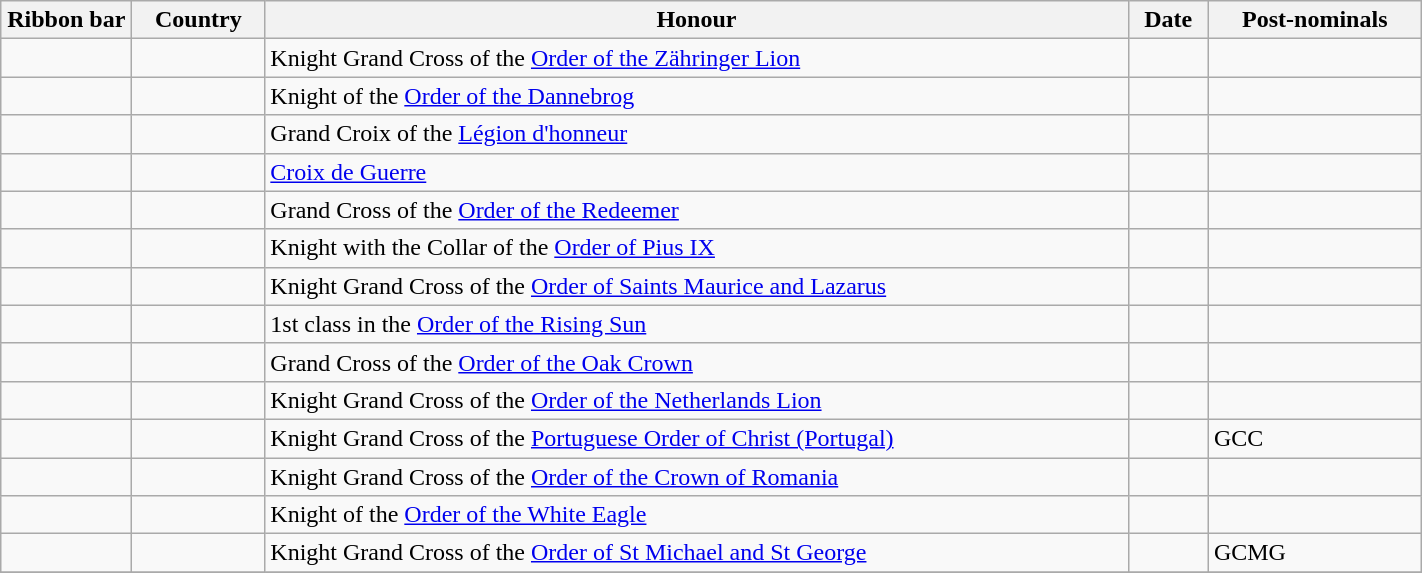<table class="wikitable" style="width:75%;">
<tr>
<th style="width:80px;">Ribbon bar</th>
<th>Country</th>
<th>Honour</th>
<th>Date</th>
<th>Post-nominals</th>
</tr>
<tr>
<td></td>
<td></td>
<td>Knight Grand Cross of the <a href='#'>Order of the Zähringer Lion</a></td>
<td></td>
<td></td>
</tr>
<tr>
<td></td>
<td></td>
<td>Knight of the <a href='#'>Order of the Dannebrog</a></td>
<td></td>
<td></td>
</tr>
<tr>
<td></td>
<td></td>
<td>Grand Croix of the <a href='#'>Légion d'honneur</a></td>
<td></td>
<td></td>
</tr>
<tr>
<td></td>
<td></td>
<td><a href='#'>Croix de Guerre</a></td>
<td></td>
<td></td>
</tr>
<tr>
<td></td>
<td></td>
<td>Grand Cross of the <a href='#'>Order of the Redeemer</a></td>
<td></td>
<td></td>
</tr>
<tr>
<td></td>
<td></td>
<td>Knight with the Collar of the <a href='#'>Order of Pius IX</a></td>
<td></td>
<td></td>
</tr>
<tr>
<td></td>
<td></td>
<td>Knight Grand Cross of the <a href='#'>Order of Saints Maurice and Lazarus</a></td>
<td></td>
<td></td>
</tr>
<tr>
<td></td>
<td></td>
<td>1st class in the <a href='#'>Order of the Rising Sun</a></td>
<td></td>
<td></td>
</tr>
<tr>
<td></td>
<td></td>
<td>Grand Cross of the <a href='#'>Order of the Oak Crown</a></td>
<td></td>
<td></td>
</tr>
<tr>
<td></td>
<td></td>
<td>Knight Grand Cross of the <a href='#'>Order of the Netherlands Lion</a></td>
<td></td>
<td></td>
</tr>
<tr>
<td></td>
<td></td>
<td>Knight Grand Cross of the <a href='#'>Portuguese Order of Christ (Portugal)</a></td>
<td></td>
<td>GCC</td>
</tr>
<tr>
<td></td>
<td></td>
<td>Knight Grand Cross of the <a href='#'>Order of the Crown of Romania</a></td>
<td></td>
<td></td>
</tr>
<tr>
<td></td>
<td></td>
<td>Knight of the <a href='#'>Order of the White Eagle</a></td>
<td></td>
<td></td>
</tr>
<tr>
<td></td>
<td></td>
<td>Knight Grand Cross of the <a href='#'>Order of St Michael and St George</a></td>
<td></td>
<td>GCMG</td>
</tr>
<tr>
</tr>
</table>
